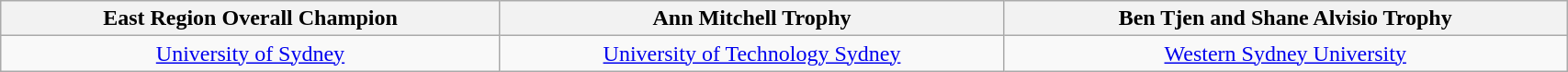<table class="wikitable unsortable" style="width:90%; font-size:100%; text-align:center;">
<tr>
<th><strong>East Region Overall Champion</strong></th>
<th><strong>Ann Mitchell Trophy</strong></th>
<th><strong>Ben Tjen and Shane Alvisio Trophy</strong></th>
</tr>
<tr>
<td><a href='#'>University of Sydney</a></td>
<td><a href='#'>University of Technology Sydney</a></td>
<td><a href='#'>Western Sydney University</a></td>
</tr>
</table>
